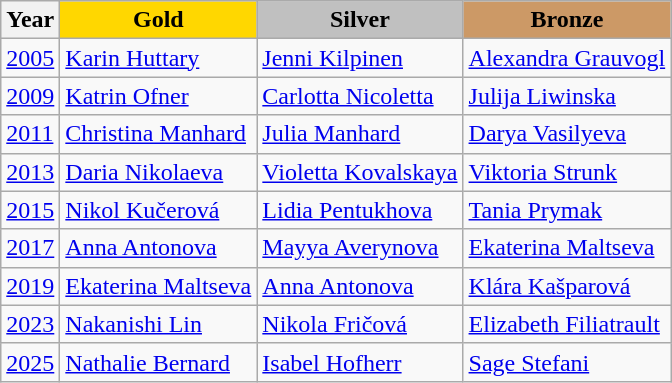<table class="wikitable">
<tr>
<th>Year</th>
<td align=center bgcolor=gold><strong>Gold</strong></td>
<td align=center bgcolor=silver><strong>Silver</strong></td>
<td align=center bgcolor=cc9966><strong>Bronze</strong></td>
</tr>
<tr>
<td><a href='#'>2005</a></td>
<td> <a href='#'>Karin Huttary</a></td>
<td> <a href='#'>Jenni Kilpinen</a></td>
<td> <a href='#'>Alexandra Grauvogl</a></td>
</tr>
<tr>
<td><a href='#'>2009</a></td>
<td> <a href='#'>Katrin Ofner</a></td>
<td> <a href='#'>Carlotta Nicoletta</a></td>
<td> <a href='#'>Julija Liwinska</a></td>
</tr>
<tr>
<td><a href='#'>2011</a></td>
<td> <a href='#'>Christina Manhard</a></td>
<td> <a href='#'>Julia Manhard</a></td>
<td> <a href='#'>Darya Vasilyeva</a></td>
</tr>
<tr>
<td><a href='#'>2013</a></td>
<td> <a href='#'>Daria Nikolaeva</a></td>
<td> <a href='#'>Violetta Kovalskaya</a></td>
<td> <a href='#'>Viktoria Strunk</a></td>
</tr>
<tr>
<td><a href='#'>2015</a></td>
<td> <a href='#'>Nikol Kučerová</a></td>
<td> <a href='#'>Lidia Pentukhova</a></td>
<td> <a href='#'>Tania Prymak</a></td>
</tr>
<tr>
<td><a href='#'>2017</a></td>
<td> <a href='#'>Anna Antonova</a></td>
<td> <a href='#'>Mayya Averynova</a></td>
<td> <a href='#'>Ekaterina Maltseva</a></td>
</tr>
<tr>
<td><a href='#'>2019</a></td>
<td> <a href='#'>Ekaterina Maltseva</a></td>
<td> <a href='#'>Anna Antonova</a></td>
<td> <a href='#'>Klára Kašparová</a></td>
</tr>
<tr>
<td><a href='#'>2023</a></td>
<td> <a href='#'>Nakanishi Lin</a></td>
<td> <a href='#'>Nikola Fričová</a></td>
<td> <a href='#'>Elizabeth Filiatrault</a></td>
</tr>
<tr>
<td><a href='#'>2025</a></td>
<td> <a href='#'>Nathalie Bernard</a></td>
<td> <a href='#'>Isabel Hofherr</a></td>
<td> <a href='#'>Sage Stefani</a></td>
</tr>
</table>
